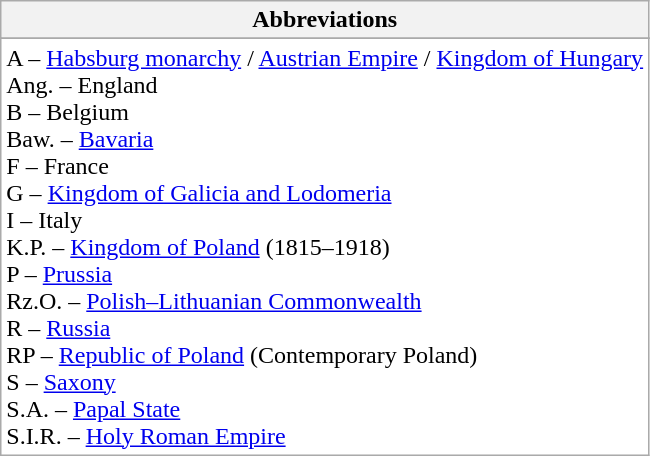<table class="wikitable">
<tr>
<th>Abbreviations</th>
</tr>
<tr align="center" style="background:#e3e3e3">
</tr>
<tr bgcolor=#FFFFFF>
<td align=top>A – <a href='#'>Habsburg monarchy</a> / <a href='#'>Austrian Empire</a> / <a href='#'>Kingdom of Hungary</a> <br> Ang. – England<br> B – Belgium<br> Baw. – <a href='#'>Bavaria</a><br> F – France<br> G – <a href='#'>Kingdom of Galicia and Lodomeria</a><br> I – Italy<br> K.P. – <a href='#'>Kingdom of Poland</a> (1815–1918)<br> P – <a href='#'>Prussia</a><br> Rz.O. – <a href='#'>Polish–Lithuanian Commonwealth</a><br>R – <a href='#'>Russia</a><br>RP – <a href='#'>Republic of Poland</a> (Contemporary Poland)<br> S – <a href='#'>Saxony</a><br> S.A. – <a href='#'>Papal State</a> <br>S.I.R. – <a href='#'>Holy Roman Empire</a></td>
</tr>
</table>
